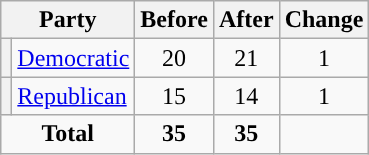<table class="wikitable" style="text-align:center;">
<tr>
<th colspan="2">Party</th>
<th>Before</th>
<th>After</th>
<th>Change</th>
</tr>
<tr>
<th style="background-color:"></th>
<td style="text-align:left;"><a href='#'>Democratic</a></td>
<td>20</td>
<td>21</td>
<td> 1</td>
</tr>
<tr>
<th style="background-color:"></th>
<td style="text-align:left;"><a href='#'>Republican</a></td>
<td>15</td>
<td>14</td>
<td> 1</td>
</tr>
<tr>
<td colspan="2"><strong>Total</strong></td>
<td><strong>35</strong></td>
<td><strong>35</strong></td>
<td></td>
</tr>
</table>
